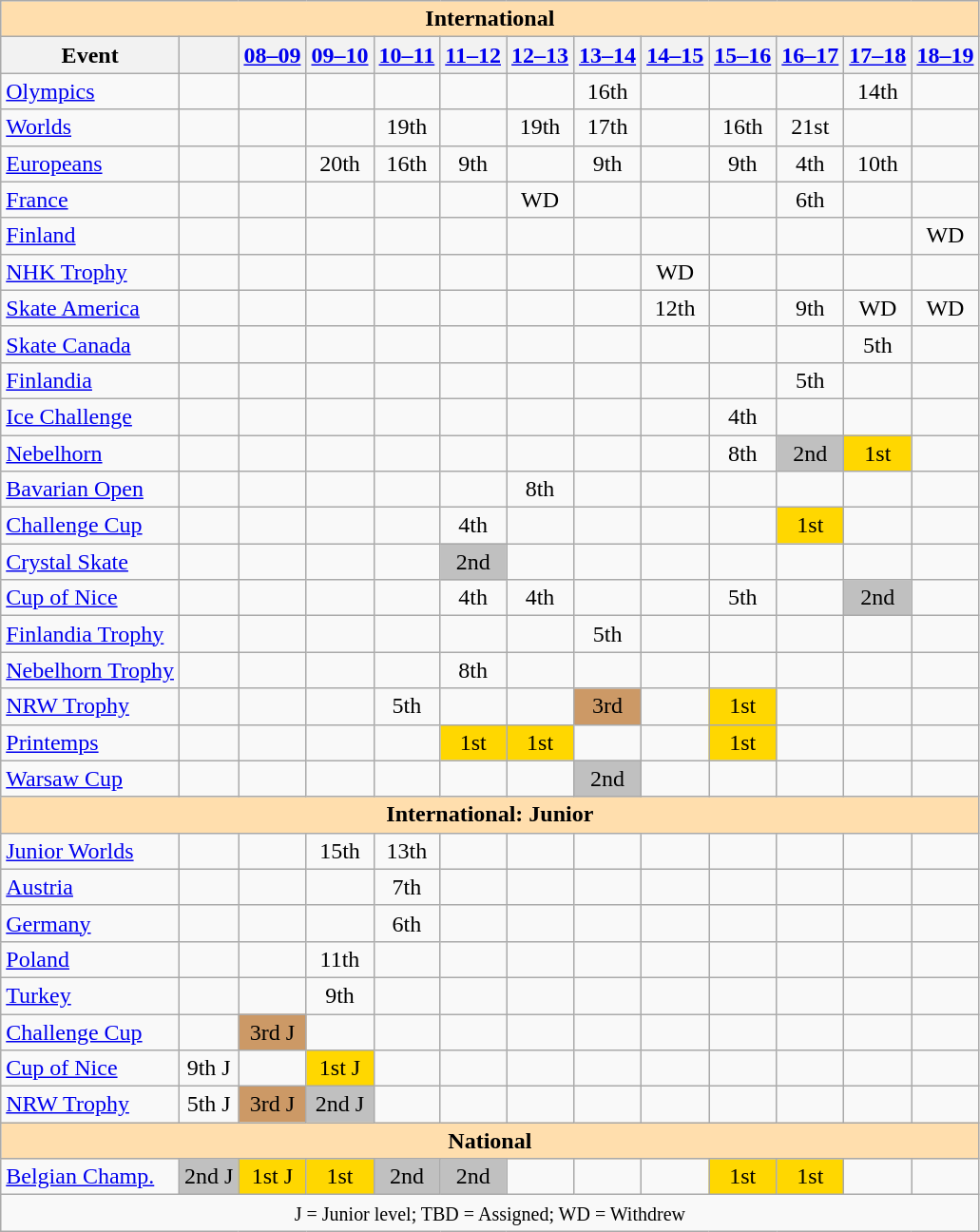<table class="wikitable" style="text-align:center">
<tr>
<th style="background-color: #ffdead; " colspan=13 align=center>International</th>
</tr>
<tr>
<th>Event</th>
<th></th>
<th><a href='#'>08–09</a></th>
<th><a href='#'>09–10</a></th>
<th><a href='#'>10–11</a></th>
<th><a href='#'>11–12</a></th>
<th><a href='#'>12–13</a></th>
<th><a href='#'>13–14</a></th>
<th><a href='#'>14–15</a></th>
<th><a href='#'>15–16</a></th>
<th><a href='#'>16–17</a></th>
<th><a href='#'>17–18</a></th>
<th><a href='#'>18–19</a></th>
</tr>
<tr>
<td align=left><a href='#'>Olympics</a></td>
<td></td>
<td></td>
<td></td>
<td></td>
<td></td>
<td></td>
<td>16th</td>
<td></td>
<td></td>
<td></td>
<td>14th</td>
<td></td>
</tr>
<tr>
<td align=left><a href='#'>Worlds</a></td>
<td></td>
<td></td>
<td></td>
<td>19th</td>
<td></td>
<td>19th</td>
<td>17th</td>
<td></td>
<td>16th</td>
<td>21st</td>
<td></td>
<td></td>
</tr>
<tr>
<td align=left><a href='#'>Europeans</a></td>
<td></td>
<td></td>
<td>20th</td>
<td>16th</td>
<td>9th</td>
<td></td>
<td>9th</td>
<td></td>
<td>9th</td>
<td>4th</td>
<td>10th</td>
<td></td>
</tr>
<tr>
<td align=left> <a href='#'>France</a></td>
<td></td>
<td></td>
<td></td>
<td></td>
<td></td>
<td>WD</td>
<td></td>
<td></td>
<td></td>
<td>6th</td>
<td></td>
<td></td>
</tr>
<tr>
<td align="left"> <a href='#'>Finland</a></td>
<td></td>
<td></td>
<td></td>
<td></td>
<td></td>
<td></td>
<td></td>
<td></td>
<td></td>
<td></td>
<td></td>
<td>WD</td>
</tr>
<tr>
<td align=left> <a href='#'>NHK Trophy</a></td>
<td></td>
<td></td>
<td></td>
<td></td>
<td></td>
<td></td>
<td></td>
<td>WD</td>
<td></td>
<td></td>
<td></td>
<td></td>
</tr>
<tr>
<td align=left> <a href='#'>Skate America</a></td>
<td></td>
<td></td>
<td></td>
<td></td>
<td></td>
<td></td>
<td></td>
<td>12th</td>
<td></td>
<td>9th</td>
<td>WD</td>
<td>WD</td>
</tr>
<tr>
<td align=left> <a href='#'>Skate Canada</a></td>
<td></td>
<td></td>
<td></td>
<td></td>
<td></td>
<td></td>
<td></td>
<td></td>
<td></td>
<td></td>
<td>5th</td>
<td></td>
</tr>
<tr>
<td align=left> <a href='#'>Finlandia</a></td>
<td></td>
<td></td>
<td></td>
<td></td>
<td></td>
<td></td>
<td></td>
<td></td>
<td></td>
<td>5th</td>
<td></td>
<td></td>
</tr>
<tr>
<td align=left> <a href='#'>Ice Challenge</a></td>
<td></td>
<td></td>
<td></td>
<td></td>
<td></td>
<td></td>
<td></td>
<td></td>
<td>4th</td>
<td></td>
<td></td>
<td></td>
</tr>
<tr>
<td align=left> <a href='#'>Nebelhorn</a></td>
<td></td>
<td></td>
<td></td>
<td></td>
<td></td>
<td></td>
<td></td>
<td></td>
<td>8th</td>
<td bgcolor=silver>2nd</td>
<td bgcolor=gold>1st</td>
<td></td>
</tr>
<tr>
<td align=left><a href='#'>Bavarian Open</a></td>
<td></td>
<td></td>
<td></td>
<td></td>
<td></td>
<td>8th</td>
<td></td>
<td></td>
<td></td>
<td></td>
<td></td>
<td></td>
</tr>
<tr>
<td align=left><a href='#'>Challenge Cup</a></td>
<td></td>
<td></td>
<td></td>
<td></td>
<td>4th</td>
<td></td>
<td></td>
<td></td>
<td></td>
<td bgcolor=gold>1st</td>
<td></td>
<td></td>
</tr>
<tr>
<td align=left><a href='#'>Crystal Skate</a></td>
<td></td>
<td></td>
<td></td>
<td></td>
<td bgcolor=silver>2nd</td>
<td></td>
<td></td>
<td></td>
<td></td>
<td></td>
<td></td>
<td></td>
</tr>
<tr>
<td align=left><a href='#'>Cup of Nice</a></td>
<td></td>
<td></td>
<td></td>
<td></td>
<td>4th</td>
<td>4th</td>
<td></td>
<td></td>
<td>5th</td>
<td></td>
<td bgcolor=silver>2nd</td>
<td></td>
</tr>
<tr>
<td align=left><a href='#'>Finlandia Trophy</a></td>
<td></td>
<td></td>
<td></td>
<td></td>
<td></td>
<td></td>
<td>5th</td>
<td></td>
<td></td>
<td></td>
<td></td>
<td></td>
</tr>
<tr>
<td align=left><a href='#'>Nebelhorn Trophy</a></td>
<td></td>
<td></td>
<td></td>
<td></td>
<td>8th</td>
<td></td>
<td></td>
<td></td>
<td></td>
<td></td>
<td></td>
<td></td>
</tr>
<tr>
<td align=left><a href='#'>NRW Trophy</a></td>
<td></td>
<td></td>
<td></td>
<td>5th</td>
<td></td>
<td></td>
<td bgcolor=cc9966>3rd</td>
<td></td>
<td bgcolor=gold>1st</td>
<td></td>
<td></td>
<td></td>
</tr>
<tr>
<td align=left><a href='#'>Printemps</a></td>
<td></td>
<td></td>
<td></td>
<td></td>
<td bgcolor=gold>1st</td>
<td bgcolor=gold>1st</td>
<td></td>
<td></td>
<td bgcolor=gold>1st</td>
<td></td>
<td></td>
<td></td>
</tr>
<tr>
<td align=left><a href='#'>Warsaw Cup</a></td>
<td></td>
<td></td>
<td></td>
<td></td>
<td></td>
<td></td>
<td bgcolor=silver>2nd</td>
<td></td>
<td></td>
<td></td>
<td></td>
<td></td>
</tr>
<tr>
<th style="background-color: #ffdead; " colspan=13 align=center>International: Junior</th>
</tr>
<tr>
<td align=left><a href='#'>Junior Worlds</a></td>
<td></td>
<td></td>
<td>15th</td>
<td>13th</td>
<td></td>
<td></td>
<td></td>
<td></td>
<td></td>
<td></td>
<td></td>
<td></td>
</tr>
<tr>
<td align=left> <a href='#'>Austria</a></td>
<td></td>
<td></td>
<td></td>
<td>7th</td>
<td></td>
<td></td>
<td></td>
<td></td>
<td></td>
<td></td>
<td></td>
<td></td>
</tr>
<tr>
<td align=left> <a href='#'>Germany</a></td>
<td></td>
<td></td>
<td></td>
<td>6th</td>
<td></td>
<td></td>
<td></td>
<td></td>
<td></td>
<td></td>
<td></td>
<td></td>
</tr>
<tr>
<td align=left> <a href='#'>Poland</a></td>
<td></td>
<td></td>
<td>11th</td>
<td></td>
<td></td>
<td></td>
<td></td>
<td></td>
<td></td>
<td></td>
<td></td>
<td></td>
</tr>
<tr>
<td align=left> <a href='#'>Turkey</a></td>
<td></td>
<td></td>
<td>9th</td>
<td></td>
<td></td>
<td></td>
<td></td>
<td></td>
<td></td>
<td></td>
<td></td>
<td></td>
</tr>
<tr>
<td align=left><a href='#'>Challenge Cup</a></td>
<td></td>
<td bgcolor=cc9966>3rd J</td>
<td></td>
<td></td>
<td></td>
<td></td>
<td></td>
<td></td>
<td></td>
<td></td>
<td></td>
<td></td>
</tr>
<tr>
<td align=left><a href='#'>Cup of Nice</a></td>
<td>9th J</td>
<td></td>
<td bgcolor=gold>1st J</td>
<td></td>
<td></td>
<td></td>
<td></td>
<td></td>
<td></td>
<td></td>
<td></td>
<td></td>
</tr>
<tr>
<td align=left><a href='#'>NRW Trophy</a></td>
<td>5th J</td>
<td bgcolor=cc9966>3rd J</td>
<td bgcolor=silver>2nd J</td>
<td></td>
<td></td>
<td></td>
<td></td>
<td></td>
<td></td>
<td></td>
<td></td>
<td></td>
</tr>
<tr>
<th style="background-color: #ffdead; " colspan=13 align=center>National</th>
</tr>
<tr>
<td align=left><a href='#'>Belgian Champ.</a></td>
<td bgcolor=silver>2nd J</td>
<td bgcolor=gold>1st J</td>
<td bgcolor=gold>1st</td>
<td bgcolor=silver>2nd</td>
<td bgcolor=silver>2nd</td>
<td></td>
<td></td>
<td></td>
<td bgcolor=gold>1st</td>
<td bgcolor=gold>1st</td>
<td></td>
<td></td>
</tr>
<tr>
<td colspan=13 align=center><small> J = Junior level; TBD = Assigned; WD = Withdrew </small></td>
</tr>
</table>
